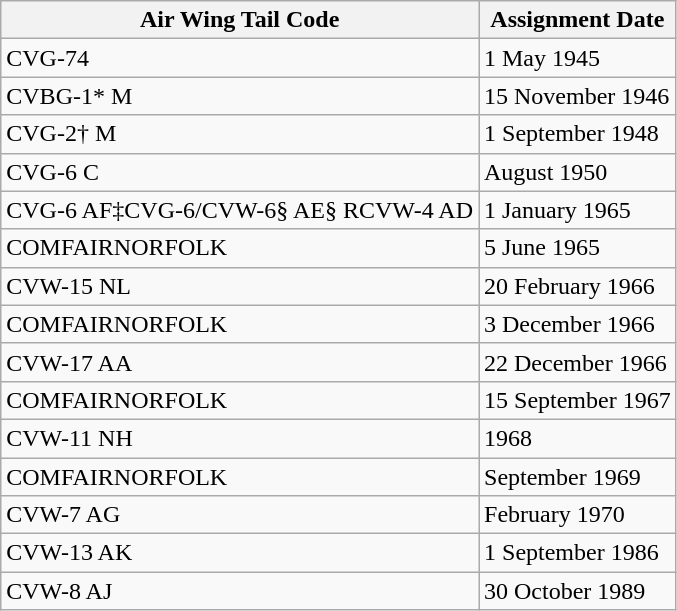<table class="wikitable">
<tr>
<th>Air Wing Tail Code</th>
<th>Assignment Date</th>
</tr>
<tr>
<td>CVG-74</td>
<td>1 May 1945</td>
</tr>
<tr>
<td>CVBG-1* M</td>
<td>15 November 1946</td>
</tr>
<tr>
<td>CVG-2† M</td>
<td>1 September 1948</td>
</tr>
<tr>
<td>CVG-6 C</td>
<td>August 1950</td>
</tr>
<tr>
<td>CVG-6 AF‡CVG-6/CVW-6§ AE§ RCVW-4 AD</td>
<td>1 January 1965</td>
</tr>
<tr>
<td>COMFAIRNORFOLK</td>
<td>5 June 1965</td>
</tr>
<tr>
<td>CVW-15 NL</td>
<td>20 February 1966</td>
</tr>
<tr>
<td>COMFAIRNORFOLK</td>
<td>3 December 1966</td>
</tr>
<tr>
<td>CVW-17 AA</td>
<td>22 December 1966</td>
</tr>
<tr>
<td>COMFAIRNORFOLK</td>
<td>15 September 1967</td>
</tr>
<tr>
<td>CVW-11 NH</td>
<td>1968</td>
</tr>
<tr>
<td>COMFAIRNORFOLK</td>
<td>September 1969</td>
</tr>
<tr>
<td>CVW-7 AG</td>
<td>February 1970</td>
</tr>
<tr>
<td>CVW-13 AK</td>
<td>1 September 1986</td>
</tr>
<tr>
<td>CVW-8 AJ</td>
<td>30 October 1989</td>
</tr>
</table>
